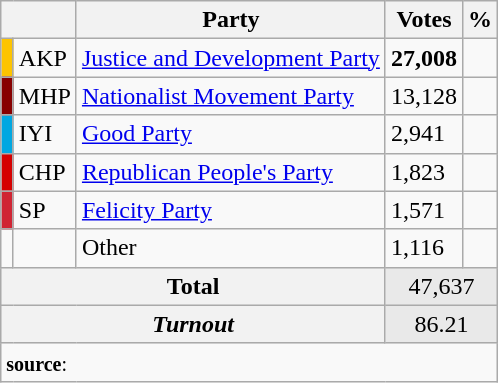<table class="wikitable">
<tr>
<th colspan="2" align="center"></th>
<th align="center">Party</th>
<th align="center">Votes</th>
<th align="center">%</th>
</tr>
<tr align="left">
<td bgcolor="#FDC400" width="1"></td>
<td>AKP</td>
<td><a href='#'>Justice and Development Party</a></td>
<td><strong>27,008</strong></td>
<td><strong></strong></td>
</tr>
<tr align="left">
<td bgcolor="#870000" width="1"></td>
<td>MHP</td>
<td><a href='#'>Nationalist Movement Party</a></td>
<td>13,128</td>
<td></td>
</tr>
<tr align="left">
<td bgcolor="#01A7E1" width="1"></td>
<td>IYI</td>
<td><a href='#'>Good Party</a></td>
<td>2,941</td>
<td></td>
</tr>
<tr align="left">
<td bgcolor="#d50000" width="1"></td>
<td>CHP</td>
<td><a href='#'>Republican People's Party</a></td>
<td>1,823</td>
<td></td>
</tr>
<tr align="left">
<td bgcolor="#D02433" width="1"></td>
<td>SP</td>
<td><a href='#'>Felicity Party</a></td>
<td>1,571</td>
<td></td>
</tr>
<tr align="left">
<td bgcolor="" width="1"></td>
<td></td>
<td>Other</td>
<td>1,116</td>
<td></td>
</tr>
<tr align="left" style="background-color:#E9E9E9">
<th colspan="3" align="center"><strong>Total</strong></th>
<td colspan="5" align="center">47,637</td>
</tr>
<tr align="left" style="background-color:#E9E9E9">
<th colspan="3" align="center"><em>Turnout</em></th>
<td colspan="5" align="center">86.21</td>
</tr>
<tr>
<td colspan="9" align="left"><small><strong>source</strong>: </small></td>
</tr>
</table>
